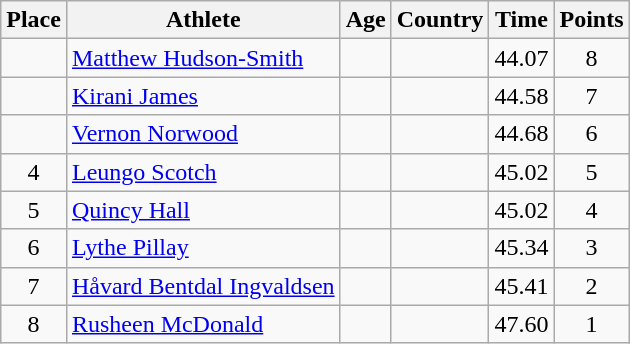<table class="wikitable mw-datatable sortable">
<tr>
<th>Place</th>
<th>Athlete</th>
<th>Age</th>
<th>Country</th>
<th>Time</th>
<th>Points</th>
</tr>
<tr>
<td align=center></td>
<td><a href='#'>Matthew Hudson-Smith</a></td>
<td></td>
<td></td>
<td>44.07</td>
<td align=center>8</td>
</tr>
<tr>
<td align=center></td>
<td><a href='#'>Kirani James</a></td>
<td></td>
<td></td>
<td>44.58</td>
<td align=center>7</td>
</tr>
<tr>
<td align=center></td>
<td><a href='#'>Vernon Norwood</a></td>
<td></td>
<td></td>
<td>44.68</td>
<td align=center>6</td>
</tr>
<tr>
<td align=center>4</td>
<td><a href='#'>Leungo Scotch</a></td>
<td></td>
<td></td>
<td>45.02</td>
<td align=center>5</td>
</tr>
<tr>
<td align=center>5</td>
<td><a href='#'>Quincy Hall</a></td>
<td></td>
<td></td>
<td>45.02</td>
<td align=center>4</td>
</tr>
<tr>
<td align=center>6</td>
<td><a href='#'>Lythe Pillay</a></td>
<td></td>
<td></td>
<td>45.34</td>
<td align=center>3</td>
</tr>
<tr>
<td align=center>7</td>
<td><a href='#'>Håvard Bentdal Ingvaldsen</a></td>
<td></td>
<td></td>
<td>45.41</td>
<td align=center>2</td>
</tr>
<tr>
<td align=center>8</td>
<td><a href='#'>Rusheen McDonald</a></td>
<td></td>
<td></td>
<td>47.60</td>
<td align=center>1</td>
</tr>
</table>
